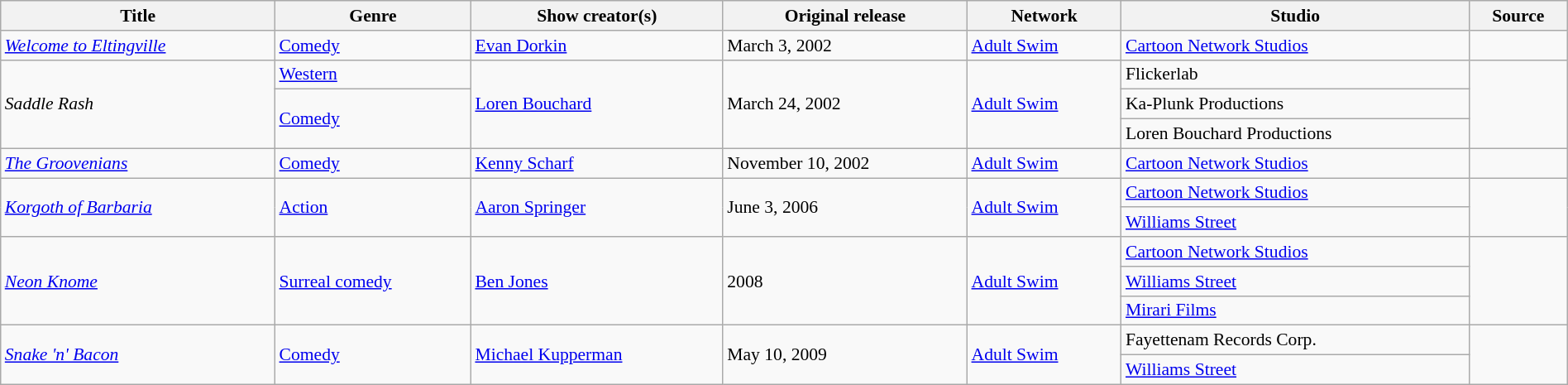<table class="wikitable sortable" style="text-align: left; font-size:90%; width:100%;">
<tr>
<th scope="col">Title</th>
<th scope="col">Genre</th>
<th scope="col">Show creator(s)</th>
<th scope="col">Original release</th>
<th scope="col">Network</th>
<th scope="col">Studio</th>
<th scope= "col">Source</th>
</tr>
<tr>
<td><em><a href='#'>Welcome to Eltingville</a></em></td>
<td><a href='#'>Comedy</a></td>
<td><a href='#'>Evan Dorkin</a></td>
<td>March 3, 2002</td>
<td><a href='#'>Adult Swim</a></td>
<td><a href='#'>Cartoon Network Studios</a></td>
<td></td>
</tr>
<tr>
<td rowspan="3"><em>Saddle Rash</em></td>
<td><a href='#'>Western</a></td>
<td rowspan="3"><a href='#'>Loren Bouchard</a></td>
<td rowspan="3">March 24, 2002</td>
<td rowspan="3"><a href='#'>Adult Swim</a></td>
<td>Flickerlab</td>
<td rowspan="3"></td>
</tr>
<tr>
<td rowspan="2"><a href='#'>Comedy</a></td>
<td>Ka-Plunk Productions</td>
</tr>
<tr>
<td>Loren Bouchard Productions</td>
</tr>
<tr>
<td><em><a href='#'>The Groovenians</a></em></td>
<td><a href='#'>Comedy</a></td>
<td><a href='#'>Kenny Scharf</a></td>
<td>November 10, 2002</td>
<td><a href='#'>Adult Swim</a></td>
<td><a href='#'>Cartoon Network Studios</a></td>
<td></td>
</tr>
<tr>
<td rowspan="2"><em><a href='#'>Korgoth of Barbaria</a></em></td>
<td rowspan="2"><a href='#'>Action</a></td>
<td rowspan="2"><a href='#'>Aaron Springer</a></td>
<td rowspan="2">June 3, 2006</td>
<td rowspan="2"><a href='#'>Adult Swim</a></td>
<td><a href='#'>Cartoon Network Studios</a></td>
<td rowspan="2"></td>
</tr>
<tr>
<td><a href='#'>Williams Street</a></td>
</tr>
<tr>
<td rowspan="3"><em><a href='#'>Neon Knome</a></em></td>
<td rowspan="3"><a href='#'>Surreal comedy</a></td>
<td rowspan="3"><a href='#'>Ben Jones</a></td>
<td rowspan="3">2008</td>
<td rowspan="3"><a href='#'>Adult Swim</a></td>
<td><a href='#'>Cartoon Network Studios</a></td>
<td rowspan="3"></td>
</tr>
<tr>
<td><a href='#'>Williams Street</a></td>
</tr>
<tr>
<td><a href='#'>Mirari Films</a></td>
</tr>
<tr>
<td rowspan="2"><em><a href='#'>Snake 'n' Bacon</a></em></td>
<td rowspan="2"><a href='#'>Comedy</a></td>
<td rowspan="2"><a href='#'>Michael Kupperman</a></td>
<td rowspan="2">May 10, 2009</td>
<td rowspan="2"><a href='#'>Adult Swim</a></td>
<td>Fayettenam Records Corp.</td>
<td rowspan="2"></td>
</tr>
<tr>
<td><a href='#'>Williams Street</a></td>
</tr>
</table>
